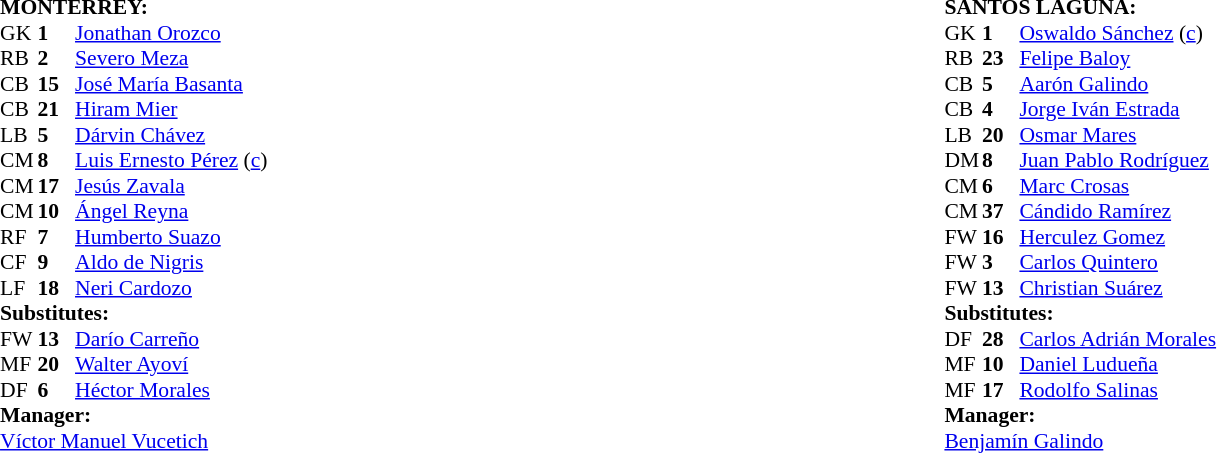<table width="100%">
<tr>
<td valign="top" width="50%"><br><table style="font-size:90%" cellspacing="0" cellpadding="0" align=center>
<tr>
<td colspan="4"><strong>MONTERREY:</strong></td>
</tr>
<tr>
<th width=25></th>
<th width=25></th>
</tr>
<tr>
<td>GK</td>
<td><strong>1</strong></td>
<td> <a href='#'>Jonathan Orozco</a></td>
</tr>
<tr>
<td>RB</td>
<td><strong>2</strong></td>
<td> <a href='#'>Severo Meza</a></td>
</tr>
<tr>
<td>CB</td>
<td><strong>15</strong></td>
<td> <a href='#'>José María Basanta</a></td>
</tr>
<tr>
<td>CB</td>
<td><strong>21</strong></td>
<td> <a href='#'>Hiram Mier</a></td>
</tr>
<tr>
<td>LB</td>
<td><strong>5</strong></td>
<td> <a href='#'>Dárvin Chávez</a></td>
</tr>
<tr>
<td>CM</td>
<td><strong>8</strong></td>
<td> <a href='#'>Luis Ernesto Pérez</a> (<a href='#'>c</a>)</td>
</tr>
<tr>
<td>CM</td>
<td><strong>17</strong></td>
<td> <a href='#'>Jesús Zavala</a></td>
<td></td>
<td></td>
</tr>
<tr>
<td>CM</td>
<td><strong>10</strong></td>
<td> <a href='#'>Ángel Reyna</a></td>
</tr>
<tr>
<td>RF</td>
<td><strong>7</strong></td>
<td> <a href='#'>Humberto Suazo</a></td>
<td></td>
</tr>
<tr>
<td>CF</td>
<td><strong>9</strong></td>
<td> <a href='#'>Aldo de Nigris</a></td>
<td></td>
<td></td>
</tr>
<tr>
<td>LF</td>
<td><strong>18</strong></td>
<td> <a href='#'>Neri Cardozo</a></td>
<td></td>
<td></td>
</tr>
<tr>
<td colspan=3><strong>Substitutes:</strong></td>
</tr>
<tr>
<td>FW</td>
<td><strong>13</strong></td>
<td> <a href='#'>Darío Carreño</a></td>
<td></td>
<td></td>
</tr>
<tr>
<td>MF</td>
<td><strong>20</strong></td>
<td> <a href='#'>Walter Ayoví</a></td>
<td></td>
<td></td>
</tr>
<tr>
<td>DF</td>
<td><strong>6</strong></td>
<td> <a href='#'>Héctor Morales</a></td>
<td></td>
<td></td>
</tr>
<tr>
<td colspan=3><strong>Manager:</strong></td>
</tr>
<tr>
<td colspan=4> <a href='#'>Víctor Manuel Vucetich</a></td>
</tr>
</table>
</td>
<td valign="top" width="50%"><br><table style="font-size:90%" cellspacing="0" cellpadding="0" align=center>
<tr>
<td colspan="4"><strong>SANTOS LAGUNA:</strong></td>
</tr>
<tr>
<th width=25></th>
<th width=25></th>
</tr>
<tr>
<td>GK</td>
<td><strong>1</strong></td>
<td> <a href='#'>Oswaldo Sánchez</a> (<a href='#'>c</a>)</td>
</tr>
<tr>
<td>RB</td>
<td><strong>23</strong></td>
<td> <a href='#'>Felipe Baloy</a></td>
<td></td>
</tr>
<tr>
<td>CB</td>
<td><strong>5</strong></td>
<td> <a href='#'>Aarón Galindo</a></td>
</tr>
<tr>
<td>CB</td>
<td><strong>4</strong></td>
<td> <a href='#'>Jorge Iván Estrada</a></td>
</tr>
<tr>
<td>LB</td>
<td><strong>20</strong></td>
<td> <a href='#'>Osmar Mares</a></td>
<td></td>
</tr>
<tr>
<td>DM</td>
<td><strong>8</strong></td>
<td> <a href='#'>Juan Pablo Rodríguez</a></td>
</tr>
<tr>
<td>CM</td>
<td><strong>6</strong></td>
<td> <a href='#'>Marc Crosas</a></td>
<td></td>
<td></td>
</tr>
<tr>
<td>CM</td>
<td><strong>37</strong></td>
<td> <a href='#'>Cándido Ramírez</a></td>
<td></td>
<td></td>
</tr>
<tr>
<td>FW</td>
<td><strong>16</strong></td>
<td> <a href='#'>Herculez Gomez</a></td>
</tr>
<tr>
<td>FW</td>
<td><strong>3</strong></td>
<td> <a href='#'>Carlos Quintero</a></td>
<td></td>
<td></td>
</tr>
<tr>
<td>FW</td>
<td><strong>13</strong></td>
<td> <a href='#'>Christian Suárez</a></td>
</tr>
<tr>
<td colspan=3><strong>Substitutes:</strong></td>
</tr>
<tr>
<td>DF</td>
<td><strong>28</strong></td>
<td> <a href='#'>Carlos Adrián Morales</a></td>
<td></td>
<td></td>
</tr>
<tr>
<td>MF</td>
<td><strong>10</strong></td>
<td> <a href='#'>Daniel Ludueña</a></td>
<td></td>
<td></td>
</tr>
<tr>
<td>MF</td>
<td><strong>17</strong></td>
<td> <a href='#'>Rodolfo Salinas</a></td>
<td></td>
<td></td>
</tr>
<tr>
<td colspan=3><strong>Manager:</strong></td>
</tr>
<tr>
<td colspan=4> <a href='#'>Benjamín Galindo</a></td>
</tr>
</table>
</td>
</tr>
</table>
